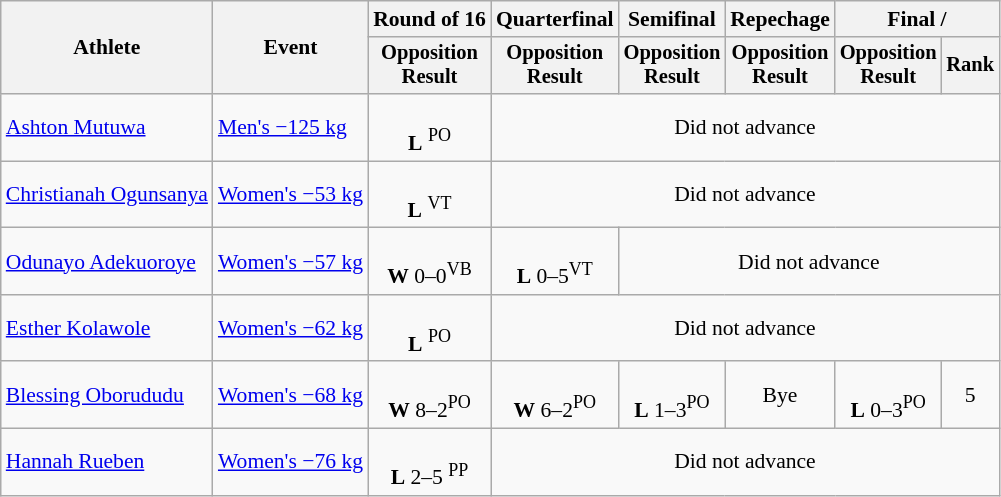<table class="wikitable" style="font-size:90%">
<tr>
<th rowspan=2>Athlete</th>
<th rowspan=2>Event</th>
<th>Round of 16</th>
<th>Quarterfinal</th>
<th>Semifinal</th>
<th>Repechage</th>
<th colspan=2>Final / </th>
</tr>
<tr style="font-size: 95%">
<th>Opposition<br>Result</th>
<th>Opposition<br>Result</th>
<th>Opposition<br>Result</th>
<th>Opposition<br>Result</th>
<th>Opposition<br>Result</th>
<th>Rank</th>
</tr>
<tr align=center>
<td align=left><a href='#'>Ashton Mutuwa</a></td>
<td align=left><a href='#'>Men's −125 kg</a></td>
<td><br> <strong>L</strong> <sup>PO</sup></td>
<td colspan="5">Did not advance</td>
</tr>
<tr align=center>
<td align=left><a href='#'>Christianah Ogunsanya</a></td>
<td align=left><a href='#'>Women's −53 kg</a></td>
<td><br> <strong>L</strong> <sup>VT</sup></td>
<td colspan="5">Did not advance</td>
</tr>
<tr align=center>
<td align=left><a href='#'>Odunayo Adekuoroye</a></td>
<td align=left><a href='#'>Women's −57 kg</a></td>
<td><br> <strong>W</strong> 0–0<sup>VB</sup></td>
<td><br> <strong>L</strong> 0–5<sup>VT</sup></td>
<td colspan="4">Did not advance</td>
</tr>
<tr align=center>
<td align=left><a href='#'>Esther Kolawole</a></td>
<td align=left><a href='#'>Women's −62 kg</a></td>
<td><br> <strong>L</strong> <sup>PO</sup></td>
<td colspan="5">Did not advance</td>
</tr>
<tr align=center>
<td align=left><a href='#'>Blessing Oborududu</a></td>
<td align=left><a href='#'>Women's −68 kg</a></td>
<td><br> <strong>W</strong> 8–2<sup>PO</sup></td>
<td><br> <strong>W</strong> 6–2<sup>PO</sup></td>
<td><br> <strong>L</strong> 1–3<sup>PO</sup></td>
<td>Bye</td>
<td><br> <strong>L</strong> 0–3<sup>PO</sup></td>
<td>5</td>
</tr>
<tr align=center>
<td align=left><a href='#'>Hannah Rueben</a></td>
<td align=left><a href='#'>Women's −76 kg</a></td>
<td><br><strong>L</strong> 2–5 <sup>PP</sup></td>
<td Colspan="5">Did not advance</td>
</tr>
</table>
